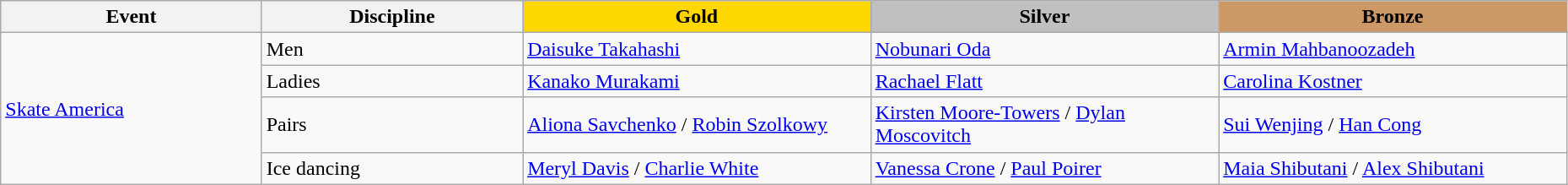<table class="wikitable" width="98%">
<tr>
<th width="15%">Event</th>
<th width="15%">Discipline</th>
<td width = "20%" align="center" bgcolor="gold"><strong>Gold</strong></td>
<td width = "20%" align="center" bgcolor="silver"><strong>Silver</strong></td>
<td width = "20%" align="center" bgcolor="cc9966"><strong>Bronze</strong></td>
</tr>
<tr>
<td rowspan="4"> <a href='#'>Skate America</a></td>
<td>Men</td>
<td> <a href='#'>Daisuke Takahashi</a></td>
<td> <a href='#'>Nobunari Oda</a></td>
<td> <a href='#'>Armin Mahbanoozadeh</a></td>
</tr>
<tr>
<td>Ladies</td>
<td> <a href='#'>Kanako Murakami</a></td>
<td> <a href='#'>Rachael Flatt</a></td>
<td> <a href='#'>Carolina Kostner</a></td>
</tr>
<tr>
<td>Pairs</td>
<td> <a href='#'>Aliona Savchenko</a> / <a href='#'>Robin Szolkowy</a></td>
<td> <a href='#'>Kirsten Moore-Towers</a> / <a href='#'>Dylan Moscovitch</a></td>
<td> <a href='#'>Sui Wenjing</a> / <a href='#'>Han Cong</a></td>
</tr>
<tr>
<td>Ice dancing</td>
<td> <a href='#'>Meryl Davis</a> / <a href='#'>Charlie White</a></td>
<td> <a href='#'>Vanessa Crone</a> / <a href='#'>Paul Poirer</a></td>
<td> <a href='#'>Maia Shibutani</a> / <a href='#'>Alex Shibutani</a></td>
</tr>
</table>
